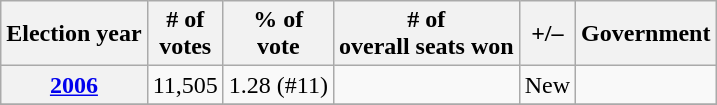<table class=wikitable>
<tr>
<th>Election year</th>
<th># of<br>votes</th>
<th>% of<br>vote</th>
<th># of<br>overall seats won</th>
<th>+/–</th>
<th>Government</th>
</tr>
<tr>
<th><a href='#'>2006</a></th>
<td>11,505</td>
<td>1.28 (#11)</td>
<td></td>
<td>New</td>
<td></td>
</tr>
<tr>
</tr>
</table>
